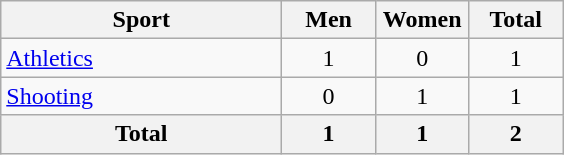<table class="wikitable sortable" style="text-align:center;">
<tr>
<th width=180>Sport</th>
<th width=55>Men</th>
<th width=55>Women</th>
<th width=55>Total</th>
</tr>
<tr>
<td align=left><a href='#'>Athletics</a></td>
<td>1</td>
<td>0</td>
<td>1</td>
</tr>
<tr>
<td align=left><a href='#'>Shooting</a></td>
<td>0</td>
<td>1</td>
<td>1</td>
</tr>
<tr>
<th>Total</th>
<th>1</th>
<th>1</th>
<th>2</th>
</tr>
</table>
